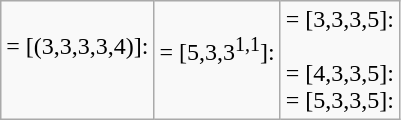<table class="wikitable">
<tr>
<td valign=top align=right><br> = [(3,3,3,3,4)]: </td>
<td valign=top align=right><br> = [5,3,3<sup>1,1</sup>]: </td>
<td valign=top align=right> = [3,3,3,5]: <br><br> = [4,3,3,5]: <br> = [5,3,3,5]: </td>
</tr>
</table>
